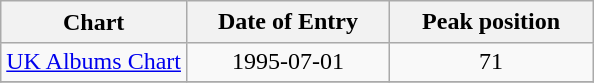<table class="wikitable">
<tr>
<th>Chart</th>
<th style="width:8em;line-height:1.3">Date of Entry</th>
<th style="width:8em;line-height:1.3">Peak position</th>
</tr>
<tr>
<td><a href='#'>UK Albums Chart</a></td>
<td align="center">1995-07-01</td>
<td align="center">71</td>
</tr>
<tr>
</tr>
</table>
